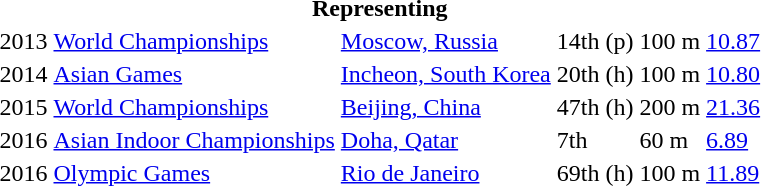<table>
<tr>
<th colspan="6">Representing </th>
</tr>
<tr>
<td>2013</td>
<td><a href='#'>World Championships</a></td>
<td><a href='#'>Moscow, Russia</a></td>
<td>14th (p)</td>
<td>100 m</td>
<td><a href='#'>10.87</a></td>
</tr>
<tr>
<td>2014</td>
<td><a href='#'>Asian Games</a></td>
<td><a href='#'>Incheon, South Korea</a></td>
<td>20th (h)</td>
<td>100 m</td>
<td><a href='#'>10.80</a></td>
</tr>
<tr>
<td>2015</td>
<td><a href='#'>World Championships</a></td>
<td><a href='#'>Beijing, China</a></td>
<td>47th (h)</td>
<td>200 m</td>
<td><a href='#'>21.36</a></td>
</tr>
<tr>
<td>2016</td>
<td><a href='#'>Asian Indoor Championships</a></td>
<td><a href='#'>Doha, Qatar</a></td>
<td>7th</td>
<td>60 m</td>
<td><a href='#'>6.89</a></td>
</tr>
<tr>
<td>2016</td>
<td><a href='#'>Olympic Games</a></td>
<td><a href='#'>Rio de Janeiro</a></td>
<td>69th (h)</td>
<td>100 m</td>
<td><a href='#'>11.89</a></td>
</tr>
</table>
